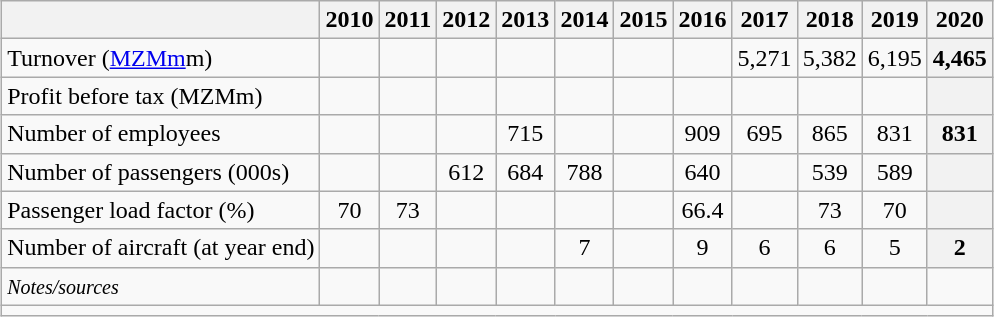<table class="wikitable" style="text-align:center; margin:1em auto;">
<tr>
<th></th>
<th>2010</th>
<th>2011</th>
<th>2012</th>
<th>2013</th>
<th>2014</th>
<th>2015</th>
<th>2016</th>
<th>2017</th>
<th>2018</th>
<th>2019</th>
<th>2020</th>
</tr>
<tr>
<td style="text-align:left;">Turnover (<a href='#'>MZMm</a>m)</td>
<td></td>
<td></td>
<td></td>
<td></td>
<td></td>
<td></td>
<td></td>
<td>5,271</td>
<td>5,382</td>
<td>6,195</td>
<th align=center>4,465</th>
</tr>
<tr>
<td style="text-align:left;">Profit before tax (MZMm)</td>
<td></td>
<td></td>
<td></td>
<td></td>
<td></td>
<td></td>
<td></td>
<td></td>
<td></td>
<td></td>
<th align=center></th>
</tr>
<tr>
<td style="text-align:left;">Number of employees</td>
<td></td>
<td></td>
<td></td>
<td>715</td>
<td></td>
<td></td>
<td>909</td>
<td>695</td>
<td>865</td>
<td>831</td>
<th align=center>831</th>
</tr>
<tr>
<td style="text-align:left;">Number of passengers (000s)</td>
<td></td>
<td></td>
<td>612</td>
<td>684</td>
<td>788</td>
<td></td>
<td>640</td>
<td></td>
<td>539</td>
<td>589</td>
<th align=center></th>
</tr>
<tr>
<td style="text-align:left;">Passenger load factor (%)</td>
<td>70</td>
<td>73</td>
<td></td>
<td></td>
<td></td>
<td></td>
<td>66.4</td>
<td></td>
<td>73</td>
<td>70</td>
<th align=center></th>
</tr>
<tr>
<td style="text-align:left;">Number of aircraft (at year end)</td>
<td></td>
<td></td>
<td></td>
<td></td>
<td>7</td>
<td></td>
<td>9</td>
<td>6</td>
<td>6</td>
<td>5</td>
<th align=center>2</th>
</tr>
<tr>
<td style="text-align:left;"><small><em>Notes/sources</em></small></td>
<td></td>
<td></td>
<td></td>
<td></td>
<td></td>
<td></td>
<td></td>
<td></td>
<td></td>
<td></td>
<td><br></td>
</tr>
<tr>
<td colspan="13" style="text-align:left;"></td>
</tr>
</table>
